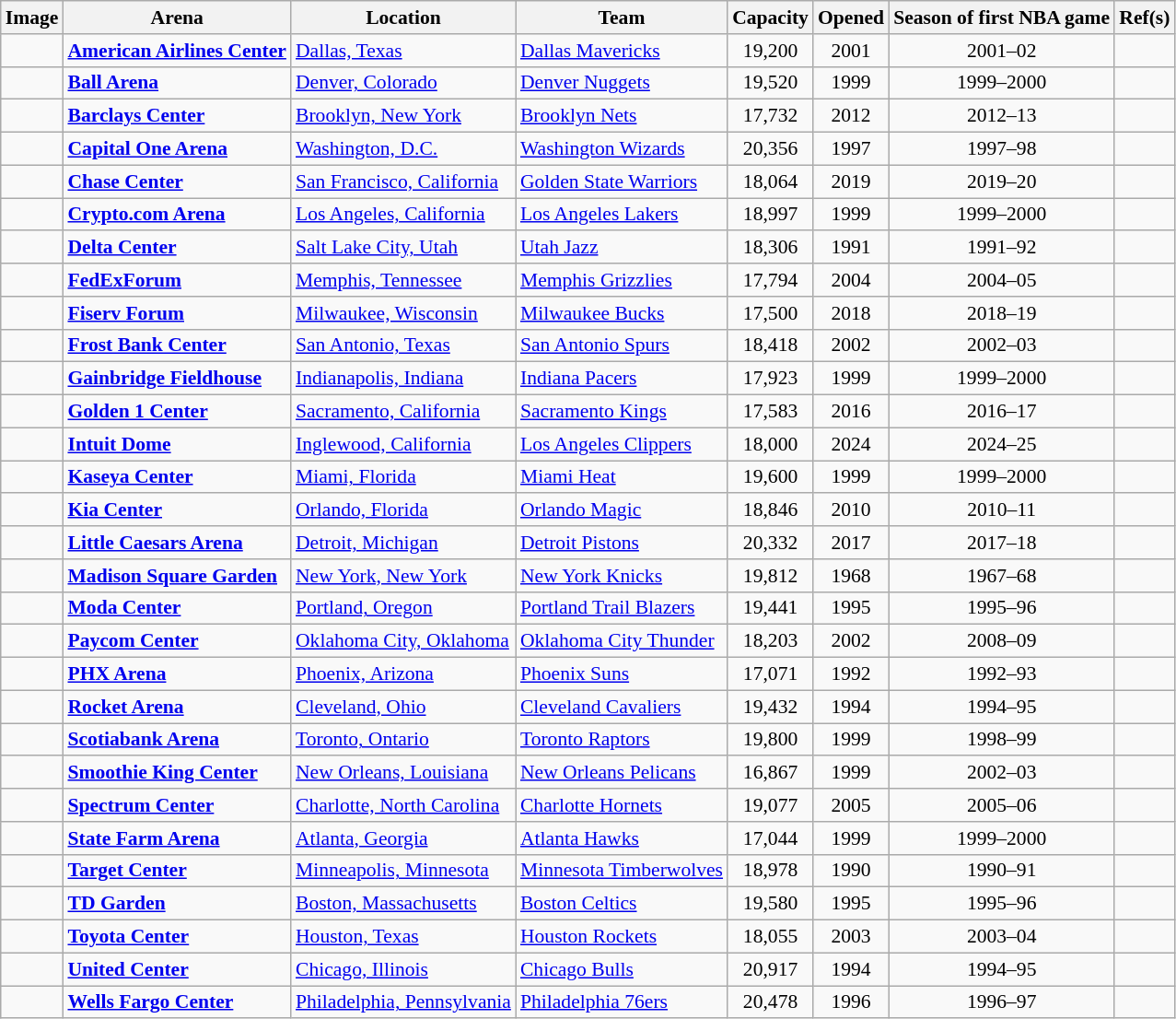<table class="wikitable sortable plainrowheaders" style="font-size: 90%">
<tr>
<th scope="col" class=unsortable>Image</th>
<th scope="col">Arena</th>
<th scope="col">Location</th>
<th scope="col">Team</th>
<th scope="col">Capacity</th>
<th scope="col">Opened</th>
<th scope="col">Season of first NBA game</th>
<th scope="col">Ref(s)</th>
</tr>
<tr>
<td></td>
<td><strong><a href='#'>American Airlines Center</a></strong></td>
<td><a href='#'>Dallas, Texas</a></td>
<td><a href='#'>Dallas Mavericks</a></td>
<td align=center>19,200</td>
<td align=center>2001</td>
<td align=center>2001–02</td>
<td align="center"></td>
</tr>
<tr>
<td></td>
<td><strong><a href='#'>Ball Arena</a></strong></td>
<td><a href='#'>Denver, Colorado</a></td>
<td><a href='#'>Denver Nuggets</a></td>
<td align=center>19,520</td>
<td align=center>1999</td>
<td align=center>1999–2000</td>
<td align="center"></td>
</tr>
<tr>
<td></td>
<td><strong><a href='#'>Barclays Center</a></strong></td>
<td><a href='#'>Brooklyn, New York</a></td>
<td><a href='#'>Brooklyn Nets</a></td>
<td align=center>17,732</td>
<td align=center>2012</td>
<td align=center>2012–13</td>
<td align="center"></td>
</tr>
<tr>
<td></td>
<td><strong><a href='#'>Capital One Arena</a></strong></td>
<td><a href='#'>Washington, D.C.</a></td>
<td><a href='#'>Washington Wizards</a></td>
<td align=center>20,356</td>
<td align=center>1997</td>
<td align=center>1997–98</td>
<td align="center"></td>
</tr>
<tr>
<td></td>
<td><strong><a href='#'>Chase Center</a></strong></td>
<td><a href='#'>San Francisco, California</a></td>
<td><a href='#'>Golden State Warriors</a></td>
<td align=center>18,064</td>
<td align=center>2019</td>
<td align=center>2019–20</td>
<td align="center"></td>
</tr>
<tr>
<td></td>
<td><strong><a href='#'>Crypto.com Arena</a></strong></td>
<td><a href='#'>Los Angeles, California</a></td>
<td><a href='#'>Los Angeles Lakers</a></td>
<td align=center>18,997</td>
<td align=center>1999</td>
<td align=center>1999–2000</td>
<td align="center"></td>
</tr>
<tr>
<td></td>
<td><strong><a href='#'>Delta Center</a></strong></td>
<td><a href='#'>Salt Lake City, Utah</a></td>
<td><a href='#'>Utah Jazz</a></td>
<td align=center>18,306</td>
<td align=center>1991</td>
<td align=center>1991–92</td>
<td align="center"></td>
</tr>
<tr>
<td></td>
<td><strong><a href='#'>FedExForum</a></strong></td>
<td><a href='#'>Memphis, Tennessee</a></td>
<td><a href='#'>Memphis Grizzlies</a></td>
<td align=center>17,794</td>
<td align=center>2004</td>
<td align=center>2004–05</td>
<td align="center"></td>
</tr>
<tr>
<td></td>
<td><strong><a href='#'>Fiserv Forum</a></strong></td>
<td><a href='#'>Milwaukee, Wisconsin</a></td>
<td><a href='#'>Milwaukee Bucks</a></td>
<td align=center>17,500</td>
<td align=center>2018</td>
<td align=center>2018–19</td>
<td align="center"></td>
</tr>
<tr>
<td></td>
<td><strong><a href='#'>Frost Bank Center</a></strong></td>
<td><a href='#'>San Antonio, Texas</a></td>
<td><a href='#'>San Antonio Spurs</a></td>
<td align=center>18,418</td>
<td align=center>2002</td>
<td align=center>2002–03</td>
<td align="center"></td>
</tr>
<tr>
<td></td>
<td><strong><a href='#'>Gainbridge Fieldhouse</a></strong></td>
<td><a href='#'>Indianapolis, Indiana</a></td>
<td><a href='#'>Indiana Pacers</a></td>
<td align=center>17,923</td>
<td align=center>1999</td>
<td align=center>1999–2000</td>
<td align="center"></td>
</tr>
<tr>
<td></td>
<td><strong><a href='#'>Golden 1 Center</a></strong></td>
<td><a href='#'>Sacramento, California</a></td>
<td><a href='#'>Sacramento Kings</a></td>
<td align=center>17,583</td>
<td align=center>2016</td>
<td align=center>2016–17</td>
<td align="center"></td>
</tr>
<tr>
<td></td>
<td><strong><a href='#'>Intuit Dome</a></strong></td>
<td><a href='#'>Inglewood, California</a></td>
<td><a href='#'>Los Angeles Clippers</a></td>
<td align=center>18,000</td>
<td align=center>2024</td>
<td align=center>2024–25</td>
<td align="center"></td>
</tr>
<tr>
<td></td>
<td><strong><a href='#'>Kaseya Center</a></strong></td>
<td><a href='#'>Miami, Florida</a></td>
<td><a href='#'>Miami Heat</a></td>
<td align=center>19,600</td>
<td align=center>1999</td>
<td align=center>1999–2000</td>
<td align="center"></td>
</tr>
<tr>
<td></td>
<td><strong><a href='#'>Kia Center</a></strong></td>
<td><a href='#'>Orlando, Florida</a></td>
<td><a href='#'>Orlando Magic</a></td>
<td align=center>18,846</td>
<td align=center>2010</td>
<td align=center>2010–11</td>
<td align="center"></td>
</tr>
<tr>
<td></td>
<td><strong><a href='#'>Little Caesars Arena</a></strong></td>
<td><a href='#'>Detroit, Michigan</a></td>
<td><a href='#'>Detroit Pistons</a></td>
<td align=center>20,332</td>
<td align=center>2017</td>
<td align=center>2017–18</td>
<td align="center"></td>
</tr>
<tr>
<td></td>
<td><strong><a href='#'>Madison Square Garden</a></strong></td>
<td><a href='#'>New York, New York</a></td>
<td><a href='#'>New York Knicks</a></td>
<td align=center>19,812</td>
<td align=center>1968</td>
<td align=center>1967–68</td>
<td align="center"></td>
</tr>
<tr>
<td></td>
<td><strong><a href='#'>Moda Center</a></strong></td>
<td><a href='#'>Portland, Oregon</a></td>
<td><a href='#'>Portland Trail Blazers</a></td>
<td align=center>19,441</td>
<td align=center>1995</td>
<td align=center>1995–96</td>
<td align="center"></td>
</tr>
<tr>
<td></td>
<td><strong><a href='#'>Paycom Center</a></strong></td>
<td><a href='#'>Oklahoma City, Oklahoma</a></td>
<td><a href='#'>Oklahoma City Thunder</a></td>
<td align=center>18,203</td>
<td align=center>2002</td>
<td align=center>2008–09</td>
<td align="center"></td>
</tr>
<tr>
<td></td>
<td><strong><a href='#'>PHX Arena</a></strong></td>
<td><a href='#'>Phoenix, Arizona</a></td>
<td><a href='#'>Phoenix Suns</a></td>
<td align="center">17,071</td>
<td align="center">1992</td>
<td align="center">1992–93</td>
<td align="center"></td>
</tr>
<tr>
<td></td>
<td><strong><a href='#'>Rocket Arena</a></strong></td>
<td><a href='#'>Cleveland, Ohio</a></td>
<td><a href='#'>Cleveland Cavaliers</a></td>
<td align="center">19,432</td>
<td align="center">1994</td>
<td align="center">1994–95</td>
<td align="center"></td>
</tr>
<tr>
<td></td>
<td><strong><a href='#'>Scotiabank Arena</a></strong></td>
<td><a href='#'>Toronto, Ontario</a></td>
<td><a href='#'>Toronto Raptors</a></td>
<td align=center>19,800</td>
<td align=center>1999</td>
<td align=center>1998–99</td>
<td align="center"></td>
</tr>
<tr>
<td></td>
<td><strong><a href='#'>Smoothie King Center</a></strong></td>
<td><a href='#'>New Orleans, Louisiana</a></td>
<td><a href='#'>New Orleans Pelicans</a></td>
<td align=center>16,867</td>
<td align=center>1999</td>
<td align=center>2002–03</td>
<td align="center"></td>
</tr>
<tr>
<td></td>
<td><strong><a href='#'>Spectrum Center</a></strong></td>
<td><a href='#'>Charlotte, North Carolina</a></td>
<td><a href='#'>Charlotte Hornets</a></td>
<td align=center>19,077</td>
<td align=center>2005</td>
<td align=center>2005–06</td>
<td align="center"></td>
</tr>
<tr>
<td></td>
<td><strong><a href='#'>State Farm Arena</a></strong></td>
<td><a href='#'>Atlanta, Georgia</a></td>
<td><a href='#'>Atlanta Hawks</a></td>
<td align=center>17,044</td>
<td align=center>1999</td>
<td align=center>1999–2000</td>
<td align="center"></td>
</tr>
<tr>
<td></td>
<td><strong><a href='#'>Target Center</a></strong></td>
<td><a href='#'>Minneapolis, Minnesota</a></td>
<td><a href='#'>Minnesota Timberwolves</a></td>
<td align=center>18,978</td>
<td align=center>1990</td>
<td align=center>1990–91</td>
<td align="center"></td>
</tr>
<tr>
<td></td>
<td><strong><a href='#'>TD Garden</a></strong></td>
<td><a href='#'>Boston, Massachusetts</a></td>
<td><a href='#'>Boston Celtics</a></td>
<td align=center>19,580</td>
<td align=center>1995</td>
<td align=center>1995–96</td>
<td align="center"></td>
</tr>
<tr>
<td></td>
<td><strong><a href='#'>Toyota Center</a></strong></td>
<td><a href='#'>Houston, Texas</a></td>
<td><a href='#'>Houston Rockets</a></td>
<td align=center>18,055</td>
<td align=center>2003</td>
<td align=center>2003–04</td>
<td align="center"></td>
</tr>
<tr>
<td></td>
<td><strong><a href='#'>United Center</a></strong></td>
<td><a href='#'>Chicago, Illinois</a></td>
<td><a href='#'>Chicago Bulls</a></td>
<td align=center>20,917</td>
<td align=center>1994</td>
<td align=center>1994–95</td>
<td align="center"></td>
</tr>
<tr>
<td></td>
<td><strong><a href='#'>Wells Fargo Center</a></strong></td>
<td><a href='#'>Philadelphia, Pennsylvania</a></td>
<td><a href='#'>Philadelphia 76ers</a></td>
<td align=center>20,478</td>
<td align=center>1996</td>
<td align=center>1996–97</td>
<td align="center"></td>
</tr>
</table>
